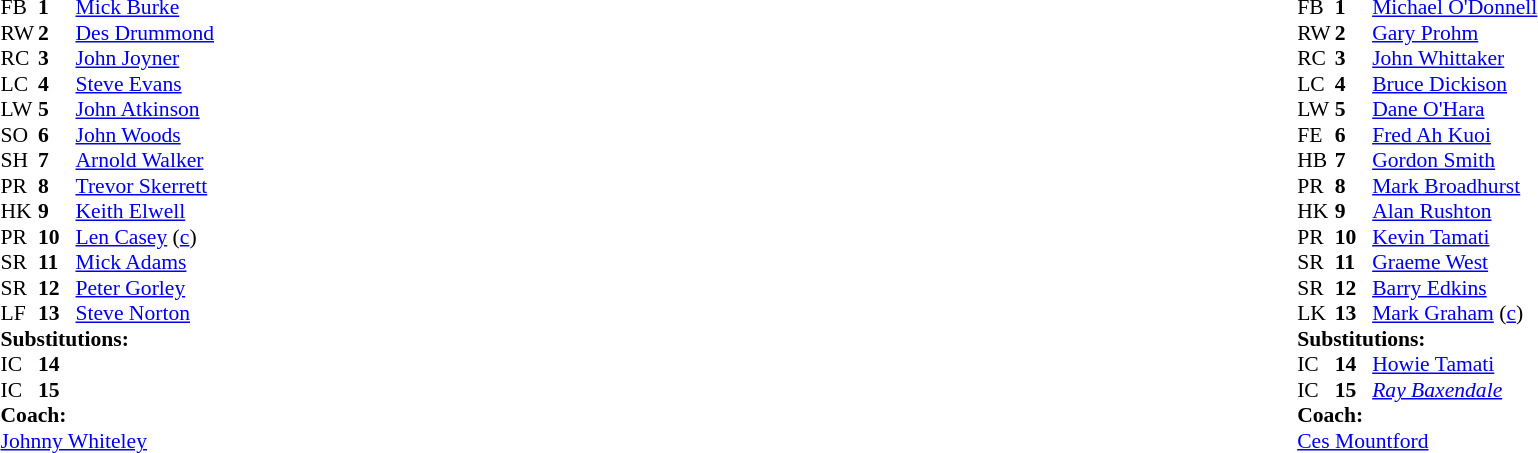<table width="100%">
<tr>
<td valign="top" width="50%"><br><table style="font-size: 90%" cellspacing="0" cellpadding="0">
<tr>
<th width="25"></th>
<th width="25"></th>
</tr>
<tr>
<td>FB</td>
<td><strong>1</strong></td>
<td><a href='#'>Mick Burke</a></td>
</tr>
<tr>
<td>RW</td>
<td><strong>2</strong></td>
<td><a href='#'>Des Drummond</a></td>
</tr>
<tr>
<td>RC</td>
<td><strong>3</strong></td>
<td><a href='#'>John Joyner</a></td>
</tr>
<tr>
<td>LC</td>
<td><strong>4</strong></td>
<td><a href='#'>Steve Evans</a></td>
</tr>
<tr>
<td>LW</td>
<td><strong>5</strong></td>
<td><a href='#'>John Atkinson</a></td>
</tr>
<tr>
<td>SO</td>
<td><strong>6</strong></td>
<td><a href='#'>John Woods</a></td>
</tr>
<tr>
<td>SH</td>
<td><strong>7</strong></td>
<td><a href='#'>Arnold Walker</a></td>
</tr>
<tr>
<td>PR</td>
<td><strong>8</strong></td>
<td><a href='#'>Trevor Skerrett</a></td>
</tr>
<tr>
<td>HK</td>
<td><strong>9</strong></td>
<td><a href='#'>Keith Elwell</a></td>
</tr>
<tr>
<td>PR</td>
<td><strong>10</strong></td>
<td><a href='#'>Len Casey</a> (<a href='#'>c</a>)</td>
</tr>
<tr>
<td>SR</td>
<td><strong>11</strong></td>
<td><a href='#'>Mick Adams</a></td>
</tr>
<tr>
<td>SR</td>
<td><strong>12</strong></td>
<td><a href='#'>Peter Gorley</a></td>
</tr>
<tr>
<td>LF</td>
<td><strong>13</strong></td>
<td><a href='#'>Steve Norton</a></td>
</tr>
<tr>
<td colspan=3><strong>Substitutions:</strong></td>
</tr>
<tr>
<td>IC</td>
<td><strong>14</strong></td>
<td></td>
</tr>
<tr>
<td>IC</td>
<td><strong>15</strong></td>
<td></td>
</tr>
<tr>
<td colspan=3><strong>Coach:</strong></td>
</tr>
<tr>
<td colspan="4"> <a href='#'>Johnny Whiteley</a></td>
</tr>
</table>
</td>
<td valign="top" width="50%"><br><table style="font-size: 90%" cellspacing="0" cellpadding="0" align="center">
<tr>
<th width="25"></th>
<th width="25"></th>
</tr>
<tr>
<td>FB</td>
<td><strong>1</strong></td>
<td><a href='#'>Michael O'Donnell</a></td>
</tr>
<tr>
<td>RW</td>
<td><strong>2</strong></td>
<td><a href='#'>Gary Prohm</a></td>
</tr>
<tr>
<td>RC</td>
<td><strong>3</strong></td>
<td><a href='#'>John Whittaker</a></td>
</tr>
<tr>
<td>LC</td>
<td><strong>4</strong></td>
<td><a href='#'>Bruce Dickison</a></td>
</tr>
<tr>
<td>LW</td>
<td><strong>5</strong></td>
<td><a href='#'>Dane O'Hara</a></td>
</tr>
<tr>
<td>FE</td>
<td><strong>6</strong></td>
<td><a href='#'>Fred Ah Kuoi</a></td>
</tr>
<tr>
<td>HB</td>
<td><strong>7</strong></td>
<td><a href='#'>Gordon Smith</a></td>
</tr>
<tr>
<td>PR</td>
<td><strong>8</strong></td>
<td><a href='#'>Mark Broadhurst</a></td>
</tr>
<tr>
<td>HK</td>
<td><strong>9</strong></td>
<td><a href='#'>Alan Rushton</a></td>
</tr>
<tr>
<td>PR</td>
<td><strong>10</strong></td>
<td><a href='#'>Kevin Tamati</a></td>
</tr>
<tr>
<td>SR</td>
<td><strong>11</strong></td>
<td><a href='#'>Graeme West</a></td>
</tr>
<tr>
<td>SR</td>
<td><strong>12</strong></td>
<td><a href='#'>Barry Edkins</a></td>
</tr>
<tr>
<td>LK</td>
<td><strong>13</strong></td>
<td><a href='#'>Mark Graham</a> (<a href='#'>c</a>)</td>
</tr>
<tr>
<td colspan=3><strong>Substitutions:</strong></td>
</tr>
<tr>
<td>IC</td>
<td><strong>14</strong></td>
<td><a href='#'>Howie Tamati</a></td>
</tr>
<tr>
<td>IC</td>
<td><strong>15</strong></td>
<td><em><a href='#'>Ray Baxendale</a></em></td>
</tr>
<tr>
<td colspan=3><strong>Coach:</strong></td>
</tr>
<tr>
<td colspan="4"> <a href='#'>Ces Mountford</a></td>
</tr>
</table>
</td>
</tr>
</table>
